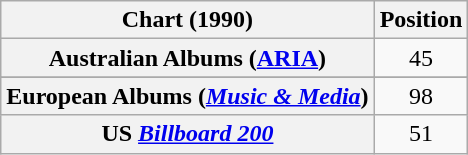<table class="wikitable plainrowheaders sortable">
<tr>
<th scope="column">Chart (1990)</th>
<th scope="column">Position</th>
</tr>
<tr>
<th scope="row">Australian Albums (<a href='#'>ARIA</a>)</th>
<td align="center">45</td>
</tr>
<tr>
</tr>
<tr>
<th scope="row">European Albums (<em><a href='#'>Music & Media</a></em>)</th>
<td align="center">98</td>
</tr>
<tr>
<th scope="row">US <em><a href='#'>Billboard 200</a></em></th>
<td align="center">51</td>
</tr>
</table>
